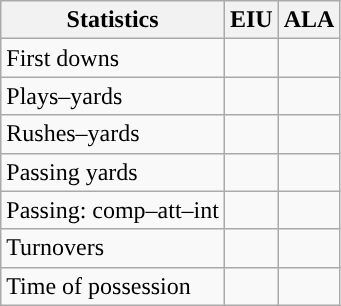<table class="wikitable" style="float:left">
<tr>
<th>Statistics</th>
<th>EIU</th>
<th>ALA</th>
</tr>
<tr>
<td>First downs</td>
<td></td>
<td></td>
</tr>
<tr>
<td>Plays–yards</td>
<td></td>
<td></td>
</tr>
<tr>
<td>Rushes–yards</td>
<td></td>
<td></td>
</tr>
<tr>
<td>Passing yards</td>
<td></td>
<td></td>
</tr>
<tr>
<td>Passing: comp–att–int</td>
<td></td>
<td></td>
</tr>
<tr>
<td>Turnovers</td>
<td></td>
<td></td>
</tr>
<tr>
<td>Time of possession</td>
<td></td>
<td></td>
</tr>
</table>
